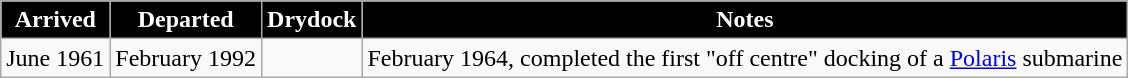<table class="wikitable">
<tr>
<th style="background:black; color:white;">Arrived</th>
<th style="background:black; color:white;">Departed</th>
<th style="background:black; color:white;">Drydock</th>
<th style="background:black; color:white;">Notes</th>
</tr>
<tr>
<td>June 1961</td>
<td>February 1992</td>
<td></td>
<td>February 1964, completed the first "off centre" docking of a <a href='#'>Polaris</a> submarine</td>
</tr>
</table>
